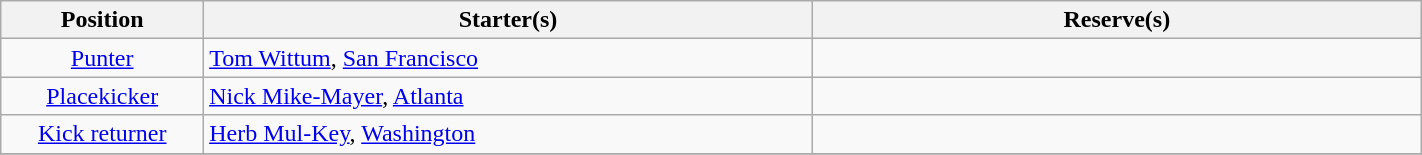<table class="wikitable" width=75%>
<tr>
<th width=10%>Position</th>
<th width=30%>Starter(s)</th>
<th width=30%>Reserve(s)</th>
</tr>
<tr>
<td align=center><a href='#'>Punter</a></td>
<td> <a href='#'>Tom Wittum</a>, <a href='#'>San Francisco</a></td>
<td></td>
</tr>
<tr>
<td align=center><a href='#'>Placekicker</a></td>
<td> <a href='#'>Nick Mike-Mayer</a>, <a href='#'>Atlanta</a></td>
<td></td>
</tr>
<tr>
<td align=center><a href='#'>Kick returner</a></td>
<td> <a href='#'>Herb Mul-Key</a>, <a href='#'>Washington</a></td>
<td></td>
</tr>
<tr>
</tr>
</table>
